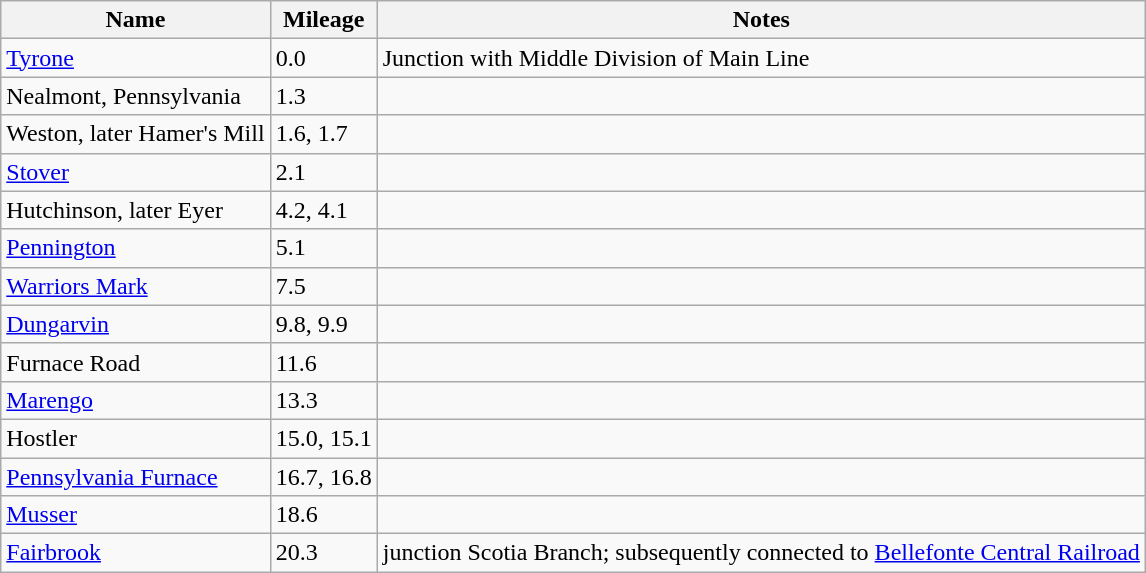<table class="wikitable">
<tr>
<th>Name</th>
<th>Mileage</th>
<th>Notes</th>
</tr>
<tr>
<td><a href='#'>Tyrone</a></td>
<td>0.0</td>
<td>Junction with Middle Division of Main Line</td>
</tr>
<tr>
<td>Nealmont, Pennsylvania</td>
<td>1.3</td>
<td></td>
</tr>
<tr>
<td>Weston, later Hamer's Mill</td>
<td>1.6, 1.7</td>
<td></td>
</tr>
<tr>
<td><a href='#'>Stover</a></td>
<td>2.1</td>
<td></td>
</tr>
<tr>
<td>Hutchinson, later Eyer</td>
<td>4.2, 4.1</td>
<td></td>
</tr>
<tr>
<td><a href='#'>Pennington</a></td>
<td>5.1</td>
<td></td>
</tr>
<tr>
<td><a href='#'>Warriors Mark</a></td>
<td>7.5</td>
<td></td>
</tr>
<tr>
<td><a href='#'>Dungarvin</a></td>
<td>9.8, 9.9</td>
<td></td>
</tr>
<tr>
<td>Furnace Road</td>
<td>11.6</td>
<td></td>
</tr>
<tr>
<td><a href='#'>Marengo</a></td>
<td>13.3</td>
<td></td>
</tr>
<tr>
<td>Hostler</td>
<td>15.0, 15.1</td>
<td></td>
</tr>
<tr>
<td><a href='#'>Pennsylvania Furnace</a></td>
<td>16.7, 16.8</td>
<td></td>
</tr>
<tr>
<td><a href='#'>Musser</a></td>
<td>18.6</td>
<td></td>
</tr>
<tr>
<td><a href='#'>Fairbrook</a></td>
<td>20.3</td>
<td>junction Scotia Branch; subsequently connected to <a href='#'>Bellefonte Central Railroad</a></td>
</tr>
</table>
